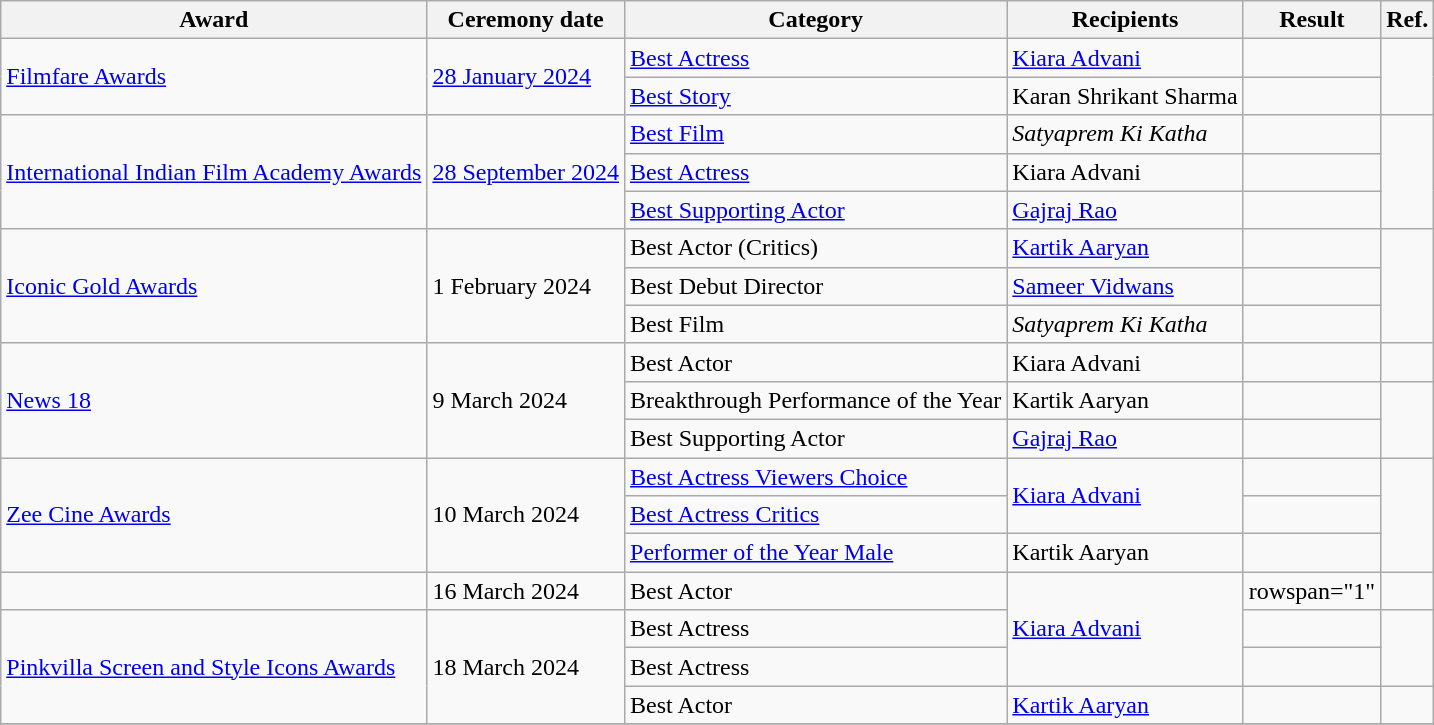<table class="wikitable">
<tr>
<th>Award</th>
<th>Ceremony date</th>
<th>Category</th>
<th>Recipients</th>
<th>Result</th>
<th>Ref.</th>
</tr>
<tr>
<td rowspan="2"><a href='#'>Filmfare Awards</a></td>
<td rowspan="2"><a href='#'>28 January 2024</a></td>
<td><a href='#'>Best Actress</a></td>
<td><a href='#'>Kiara Advani</a></td>
<td></td>
<td rowspan="2"></td>
</tr>
<tr>
<td><a href='#'>Best Story</a></td>
<td>Karan Shrikant Sharma</td>
<td></td>
</tr>
<tr>
<td rowspan="3"><a href='#'>International Indian Film Academy Awards</a></td>
<td rowspan="3"><a href='#'>28 September 2024</a></td>
<td><a href='#'>Best Film</a></td>
<td><em>Satyaprem Ki Katha</em></td>
<td></td>
<td rowspan="3"><br><br></td>
</tr>
<tr>
<td><a href='#'>Best Actress</a></td>
<td>Kiara Advani</td>
<td></td>
</tr>
<tr>
<td><a href='#'>Best Supporting Actor</a></td>
<td><a href='#'>Gajraj Rao</a></td>
<td></td>
</tr>
<tr>
<td rowspan="3"><a href='#'>Iconic Gold Awards</a></td>
<td rowspan="3">1 February 2024</td>
<td>Best Actor (Critics)</td>
<td><a href='#'>Kartik Aaryan</a></td>
<td></td>
<td rowspan="3"></td>
</tr>
<tr>
<td>Best Debut Director</td>
<td><a href='#'>Sameer Vidwans</a></td>
<td></td>
</tr>
<tr>
<td>Best Film</td>
<td><em>Satyaprem Ki Katha</em></td>
<td></td>
</tr>
<tr>
<td rowspan="3"><a href='#'>News 18</a> </td>
<td rowspan="3">9 March 2024</td>
<td>Best Actor </td>
<td>Kiara Advani</td>
<td></td>
<td></td>
</tr>
<tr>
<td>Breakthrough Performance of the Year </td>
<td>Kartik Aaryan</td>
<td></td>
<td rowspan="2"></td>
</tr>
<tr>
<td>Best Supporting Actor</td>
<td><a href='#'>Gajraj Rao</a></td>
<td></td>
</tr>
<tr>
<td rowspan="3"><a href='#'>Zee Cine Awards</a></td>
<td rowspan="3">10 March 2024</td>
<td><a href='#'>Best Actress Viewers Choice</a></td>
<td rowspan="2"><a href='#'>Kiara Advani</a></td>
<td></td>
<td rowspan="3"></td>
</tr>
<tr>
<td><a href='#'>Best Actress Critics</a></td>
<td></td>
</tr>
<tr>
<td><a href='#'>Performer of the Year Male</a></td>
<td>Kartik Aaryan</td>
<td></td>
</tr>
<tr>
<td rowspan="1"></td>
<td rowspan="1">16 March 2024</td>
<td>Best Actor </td>
<td rowspan="3"><a href='#'>Kiara Advani</a></td>
<td>rowspan="1" </td>
<td></td>
</tr>
<tr>
<td rowspan="3"><a href='#'>Pinkvilla Screen and Style Icons Awards</a></td>
<td rowspan="3">18 March 2024</td>
<td>Best Actress </td>
<td></td>
<td rowspan="2"></td>
</tr>
<tr>
<td>Best Actress </td>
<td></td>
</tr>
<tr>
<td>Best Actor </td>
<td><a href='#'>Kartik Aaryan</a></td>
<td></td>
<td></td>
</tr>
<tr>
</tr>
</table>
